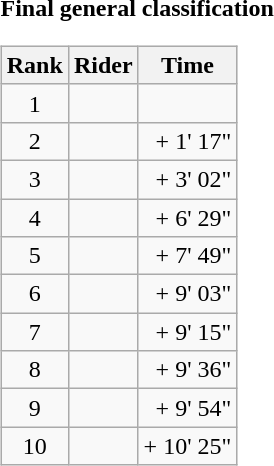<table>
<tr>
<td><strong>Final general classification</strong><br><table class="wikitable">
<tr>
<th scope="col">Rank</th>
<th scope="col">Rider</th>
<th scope="col">Time</th>
</tr>
<tr>
<td style="text-align:center;">1</td>
<td></td>
<td style="text-align:right;"></td>
</tr>
<tr>
<td style="text-align:center;">2</td>
<td></td>
<td style="text-align:right;">+ 1' 17"</td>
</tr>
<tr>
<td style="text-align:center;">3</td>
<td></td>
<td style="text-align:right;">+ 3' 02"</td>
</tr>
<tr>
<td style="text-align:center;">4</td>
<td></td>
<td style="text-align:right;">+ 6' 29"</td>
</tr>
<tr>
<td style="text-align:center;">5</td>
<td></td>
<td style="text-align:right;">+ 7' 49"</td>
</tr>
<tr>
<td style="text-align:center;">6</td>
<td></td>
<td style="text-align:right;">+ 9' 03"</td>
</tr>
<tr>
<td style="text-align:center;">7</td>
<td></td>
<td style="text-align:right;">+ 9' 15"</td>
</tr>
<tr>
<td style="text-align:center;">8</td>
<td></td>
<td style="text-align:right;">+ 9' 36"</td>
</tr>
<tr>
<td style="text-align:center;">9</td>
<td></td>
<td style="text-align:right;">+ 9' 54"</td>
</tr>
<tr>
<td style="text-align:center;">10</td>
<td></td>
<td style="text-align:right;">+ 10' 25"</td>
</tr>
</table>
</td>
</tr>
</table>
